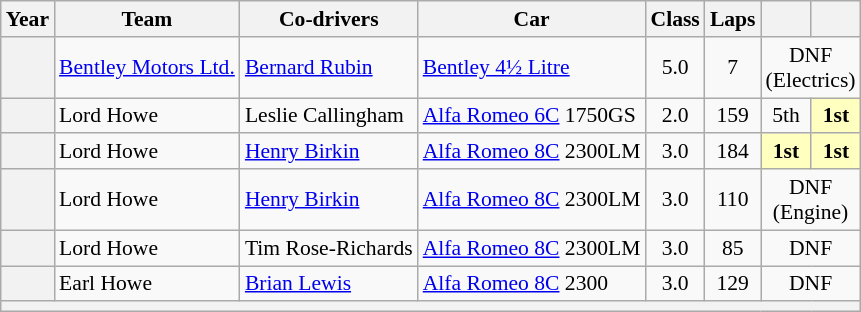<table class="wikitable" style="text-align:center; font-size:90%">
<tr>
<th>Year</th>
<th>Team</th>
<th>Co-drivers</th>
<th>Car</th>
<th>Class</th>
<th>Laps</th>
<th></th>
<th></th>
</tr>
<tr>
<th></th>
<td align="left"nowrap> <a href='#'>Bentley Motors Ltd.</a></td>
<td align="left"nowrap> <a href='#'>Bernard Rubin</a></td>
<td align="left"nowrap><a href='#'>Bentley 4½ Litre</a></td>
<td>5.0</td>
<td>7</td>
<td colspan=2>DNF<br>(Electrics)</td>
</tr>
<tr>
<th></th>
<td align="left"nowrap> Lord Howe</td>
<td align="left"nowrap> Leslie Callingham</td>
<td align="left"nowrap><a href='#'>Alfa Romeo 6C</a> 1750GS</td>
<td>2.0</td>
<td>159</td>
<td>5th</td>
<td style="background:#FFFFBF;"><strong>1st</strong></td>
</tr>
<tr>
<th></th>
<td align="left"nowrap> Lord Howe</td>
<td align="left"nowrap> <a href='#'>Henry Birkin</a></td>
<td align="left"nowrap><a href='#'>Alfa Romeo 8C</a> 2300LM</td>
<td>3.0</td>
<td>184</td>
<td style="background:#FFFFBF;"><strong>1st</strong></td>
<td style="background:#FFFFBF;"><strong>1st</strong></td>
</tr>
<tr>
<th></th>
<td align="left"nowrap> Lord Howe</td>
<td align="left"nowrap> <a href='#'>Henry Birkin</a></td>
<td align="left"nowrap><a href='#'>Alfa Romeo 8C</a> 2300LM</td>
<td>3.0</td>
<td>110</td>
<td colspan=2>DNF<br>(Engine)</td>
</tr>
<tr>
<th></th>
<td align="left"nowrap> Lord Howe</td>
<td align="left"nowrap> Tim Rose-Richards</td>
<td align="left"nowrap><a href='#'>Alfa Romeo 8C</a> 2300LM</td>
<td>3.0</td>
<td>85</td>
<td colspan=2>DNF</td>
</tr>
<tr>
<th></th>
<td align="left"nowrap> Earl Howe</td>
<td align="left"nowrap> <a href='#'>Brian Lewis</a></td>
<td align="left"nowrap><a href='#'>Alfa Romeo 8C</a> 2300</td>
<td>3.0</td>
<td>129</td>
<td colspan=2>DNF</td>
</tr>
<tr>
<th colspan="8"></th>
</tr>
</table>
